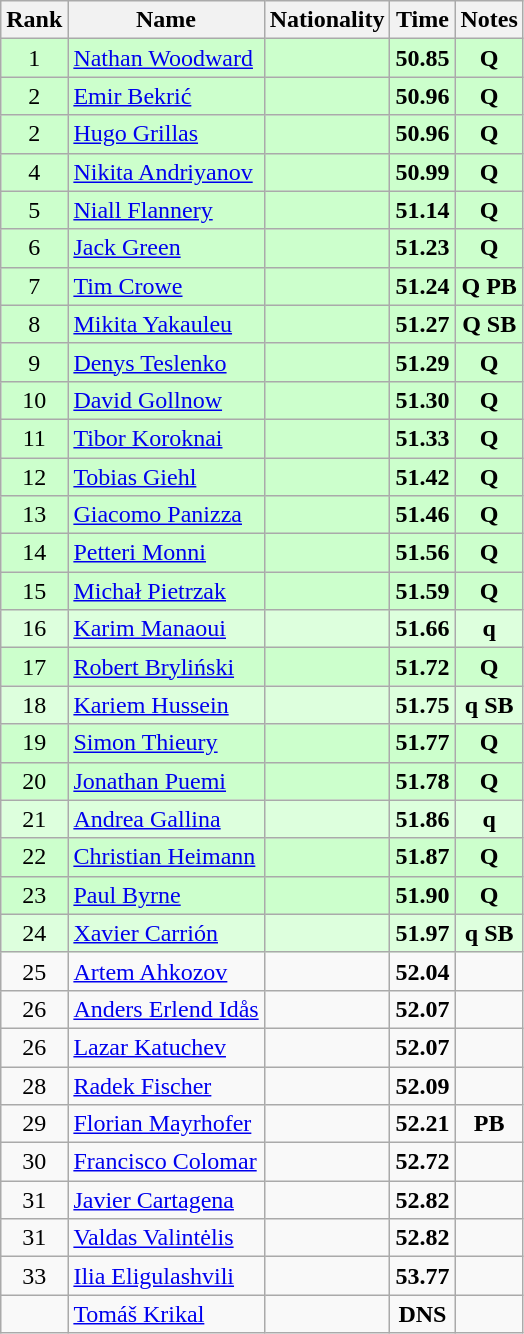<table class="wikitable sortable" style="text-align:center">
<tr>
<th>Rank</th>
<th>Name</th>
<th>Nationality</th>
<th>Time</th>
<th>Notes</th>
</tr>
<tr bgcolor=ccffcc>
<td>1</td>
<td align=left><a href='#'>Nathan Woodward</a></td>
<td align=left></td>
<td><strong>50.85</strong></td>
<td><strong>Q</strong></td>
</tr>
<tr bgcolor=ccffcc>
<td>2</td>
<td align=left><a href='#'>Emir Bekrić</a></td>
<td align=left></td>
<td><strong>50.96</strong></td>
<td><strong>Q</strong></td>
</tr>
<tr bgcolor=ccffcc>
<td>2</td>
<td align=left><a href='#'>Hugo Grillas</a></td>
<td align=left></td>
<td><strong>50.96</strong></td>
<td><strong>Q</strong></td>
</tr>
<tr bgcolor=ccffcc>
<td>4</td>
<td align=left><a href='#'>Nikita Andriyanov</a></td>
<td align=left></td>
<td><strong>50.99</strong></td>
<td><strong>Q</strong></td>
</tr>
<tr bgcolor=ccffcc>
<td>5</td>
<td align=left><a href='#'>Niall Flannery</a></td>
<td align=left></td>
<td><strong>51.14</strong></td>
<td><strong>Q</strong></td>
</tr>
<tr bgcolor=ccffcc>
<td>6</td>
<td align=left><a href='#'>Jack Green</a></td>
<td align=left></td>
<td><strong>51.23</strong></td>
<td><strong>Q</strong></td>
</tr>
<tr bgcolor=ccffcc>
<td>7</td>
<td align=left><a href='#'>Tim Crowe</a></td>
<td align=left></td>
<td><strong>51.24</strong></td>
<td><strong>Q PB</strong></td>
</tr>
<tr bgcolor=ccffcc>
<td>8</td>
<td align=left><a href='#'>Mikita Yakauleu</a></td>
<td align=left></td>
<td><strong>51.27</strong></td>
<td><strong>Q SB</strong></td>
</tr>
<tr bgcolor=ccffcc>
<td>9</td>
<td align=left><a href='#'>Denys Teslenko</a></td>
<td align=left></td>
<td><strong>51.29</strong></td>
<td><strong>Q</strong></td>
</tr>
<tr bgcolor=ccffcc>
<td>10</td>
<td align=left><a href='#'>David Gollnow</a></td>
<td align=left></td>
<td><strong>51.30</strong></td>
<td><strong>Q</strong></td>
</tr>
<tr bgcolor=ccffcc>
<td>11</td>
<td align=left><a href='#'>Tibor Koroknai</a></td>
<td align=left></td>
<td><strong>51.33</strong></td>
<td><strong>Q</strong></td>
</tr>
<tr bgcolor=ccffcc>
<td>12</td>
<td align=left><a href='#'>Tobias Giehl</a></td>
<td align=left></td>
<td><strong>51.42</strong></td>
<td><strong>Q</strong></td>
</tr>
<tr bgcolor=ccffcc>
<td>13</td>
<td align=left><a href='#'>Giacomo Panizza</a></td>
<td align=left></td>
<td><strong>51.46</strong></td>
<td><strong>Q</strong></td>
</tr>
<tr bgcolor=ccffcc>
<td>14</td>
<td align=left><a href='#'>Petteri Monni</a></td>
<td align=left></td>
<td><strong>51.56</strong></td>
<td><strong>Q</strong></td>
</tr>
<tr bgcolor=ccffcc>
<td>15</td>
<td align=left><a href='#'>Michał Pietrzak</a></td>
<td align=left></td>
<td><strong>51.59</strong></td>
<td><strong>Q</strong></td>
</tr>
<tr bgcolor=ddffdd>
<td>16</td>
<td align=left><a href='#'>Karim Manaoui</a></td>
<td align=left></td>
<td><strong>51.66</strong></td>
<td><strong>q</strong></td>
</tr>
<tr bgcolor=ccffcc>
<td>17</td>
<td align=left><a href='#'>Robert Bryliński</a></td>
<td align=left></td>
<td><strong>51.72</strong></td>
<td><strong>Q</strong></td>
</tr>
<tr bgcolor=ddffdd>
<td>18</td>
<td align=left><a href='#'>Kariem Hussein</a></td>
<td align=left></td>
<td><strong>51.75</strong></td>
<td><strong>q SB</strong></td>
</tr>
<tr bgcolor=ccffcc>
<td>19</td>
<td align=left><a href='#'>Simon Thieury</a></td>
<td align=left></td>
<td><strong>51.77</strong></td>
<td><strong>Q</strong></td>
</tr>
<tr bgcolor=ccffcc>
<td>20</td>
<td align=left><a href='#'>Jonathan Puemi</a></td>
<td align=left></td>
<td><strong>51.78</strong></td>
<td><strong>Q</strong></td>
</tr>
<tr bgcolor=ddffdd>
<td>21</td>
<td align=left><a href='#'>Andrea Gallina</a></td>
<td align=left></td>
<td><strong>51.86</strong></td>
<td><strong>q</strong></td>
</tr>
<tr bgcolor=ccffcc>
<td>22</td>
<td align=left><a href='#'>Christian Heimann</a></td>
<td align=left></td>
<td><strong>51.87</strong></td>
<td><strong>Q</strong></td>
</tr>
<tr bgcolor=ccffcc>
<td>23</td>
<td align=left><a href='#'>Paul Byrne</a></td>
<td align=left></td>
<td><strong>51.90</strong></td>
<td><strong>Q</strong></td>
</tr>
<tr bgcolor=ddffdd>
<td>24</td>
<td align=left><a href='#'>Xavier Carrión</a></td>
<td align=left></td>
<td><strong>51.97</strong></td>
<td><strong>q SB</strong></td>
</tr>
<tr>
<td>25</td>
<td align=left><a href='#'>Artem Ahkozov</a></td>
<td align=left></td>
<td><strong>52.04</strong></td>
<td></td>
</tr>
<tr>
<td>26</td>
<td align=left><a href='#'>Anders Erlend Idås</a></td>
<td align=left></td>
<td><strong>52.07</strong></td>
<td></td>
</tr>
<tr>
<td>26</td>
<td align=left><a href='#'>Lazar Katuchev</a></td>
<td align=left></td>
<td><strong>52.07</strong></td>
<td></td>
</tr>
<tr>
<td>28</td>
<td align=left><a href='#'>Radek Fischer</a></td>
<td align=left></td>
<td><strong>52.09</strong></td>
<td></td>
</tr>
<tr>
<td>29</td>
<td align=left><a href='#'>Florian Mayrhofer</a></td>
<td align=left></td>
<td><strong>52.21</strong></td>
<td><strong>PB</strong></td>
</tr>
<tr>
<td>30</td>
<td align=left><a href='#'>Francisco Colomar</a></td>
<td align=left></td>
<td><strong>52.72</strong></td>
<td></td>
</tr>
<tr>
<td>31</td>
<td align=left><a href='#'>Javier Cartagena</a></td>
<td align=left></td>
<td><strong>52.82</strong></td>
<td></td>
</tr>
<tr>
<td>31</td>
<td align=left><a href='#'>Valdas Valintėlis</a></td>
<td align=left></td>
<td><strong>52.82</strong></td>
<td></td>
</tr>
<tr>
<td>33</td>
<td align=left><a href='#'>Ilia Eligulashvili</a></td>
<td align=left></td>
<td><strong>53.77</strong></td>
<td></td>
</tr>
<tr>
<td></td>
<td align=left><a href='#'>Tomáš Krikal</a></td>
<td align=left></td>
<td><strong>DNS</strong></td>
<td></td>
</tr>
</table>
